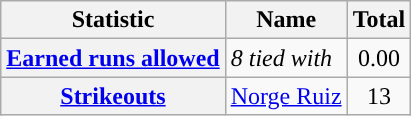<table class="wikitable plainrowheaders">
<tr>
<th scope="col">Statistic</th>
<th scope="col">Name</th>
<th scope="col">Total</th>
</tr>
<tr>
<th scope="row"><a href='#'>Earned runs allowed</a></th>
<td><em>8 tied with</em></td>
<td align=center>0.00</td>
</tr>
<tr>
<th scope="row"><a href='#'>Strikeouts</a></th>
<td> <a href='#'>Norge Ruiz</a></td>
<td align=center>13</td>
</tr>
</table>
